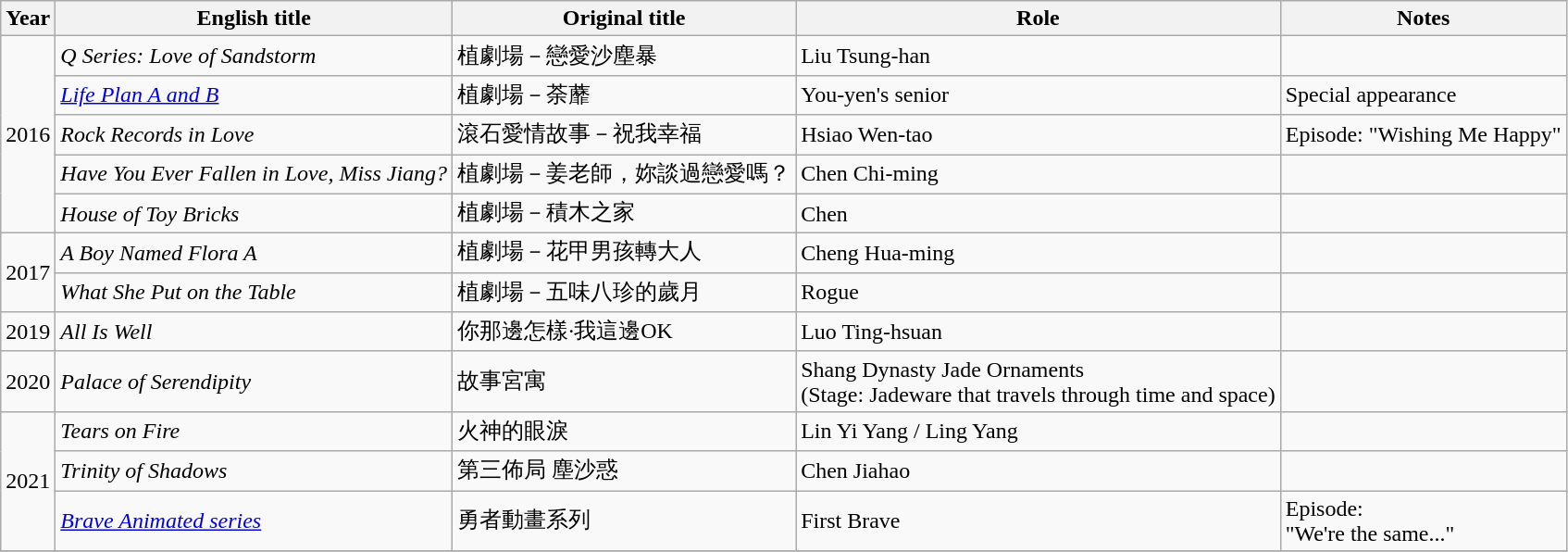<table class="wikitable sortable">
<tr>
<th>Year</th>
<th>English title</th>
<th>Original title</th>
<th>Role</th>
<th class="unsortable">Notes</th>
</tr>
<tr>
<td rowspan=5>2016</td>
<td><em>Q Series: Love of Sandstorm </em></td>
<td>植劇場－戀愛沙塵暴</td>
<td>Liu Tsung-han</td>
<td></td>
</tr>
<tr>
<td><em><a href='#'>Life Plan A and B</a></em></td>
<td>植劇場－荼蘼</td>
<td>You-yen's senior</td>
<td>Special appearance</td>
</tr>
<tr>
<td><em>Rock Records in Love</em></td>
<td>滾石愛情故事－祝我幸福</td>
<td>Hsiao Wen-tao</td>
<td>Episode: "Wishing Me Happy"</td>
</tr>
<tr>
<td><em>Have You Ever Fallen in Love, Miss Jiang?</em></td>
<td>植劇場－姜老師，妳談過戀愛嗎？</td>
<td>Chen Chi-ming</td>
<td></td>
</tr>
<tr>
<td><em>House of Toy Bricks</em></td>
<td>植劇場－積木之家</td>
<td>Chen</td>
<td></td>
</tr>
<tr>
<td rowspan=2>2017</td>
<td><em>A Boy Named Flora A</em></td>
<td>植劇場－花甲男孩轉大人</td>
<td>Cheng Hua-ming</td>
<td></td>
</tr>
<tr>
<td><em>What She Put on the Table</em></td>
<td>植劇場－五味八珍的歲月</td>
<td>Rogue</td>
<td></td>
</tr>
<tr>
<td>2019</td>
<td><em>All Is Well</em></td>
<td>你那邊怎樣·我這邊OK</td>
<td>Luo Ting-hsuan</td>
<td></td>
</tr>
<tr>
<td>2020</td>
<td><em>Palace of Serendipity</em></td>
<td>故事宮寓</td>
<td>Shang Dynasty Jade Ornaments<br> (Stage: Jadeware that travels through time and space)</td>
<td></td>
</tr>
<tr>
<td rowspan="3">2021</td>
<td><em>Tears on Fire</em></td>
<td>火神的眼淚</td>
<td>Lin Yi Yang / Ling Yang</td>
<td></td>
</tr>
<tr>
<td><em>Trinity of Shadows</em></td>
<td>第三佈局 塵沙惑</td>
<td>Chen Jiahao</td>
<td></td>
</tr>
<tr>
<td><em><a href='#'>Brave Animated series</a></em></td>
<td>勇者動畫系列</td>
<td>First Brave</td>
<td>Episode:<br>"We're the same..."</td>
</tr>
<tr>
</tr>
</table>
